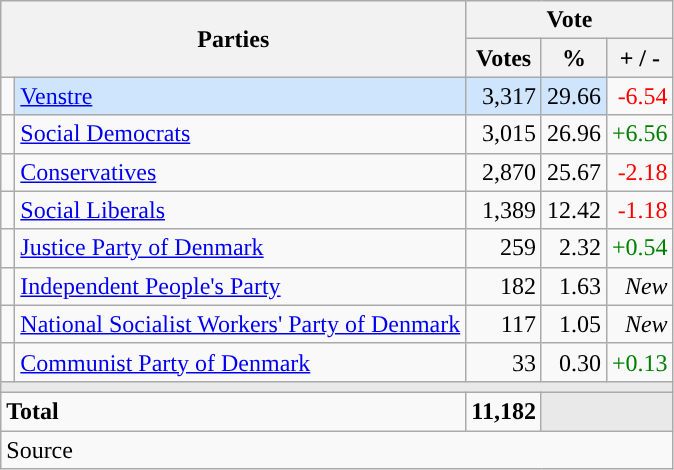<table class="wikitable" style="text-align:right;">
<tr>
<th style="text-align:centre;" rowspan="2" colspan="2" width="225">Parties</th>
<th colspan="3">Vote</th>
</tr>
<tr>
<th width="15">Votes</th>
<th width="15">%</th>
<th width="15">+ / -</th>
</tr>
<tr>
<td width="2" style="color:inherit;background:"></td>
<td bgcolor=#cfe5fe  align="left"><a href='#'>Venstre</a></td>
<td bgcolor=#cfe5fe>3,317</td>
<td bgcolor=#cfe5fe>29.66</td>
<td style=color:red;>-6.54</td>
</tr>
<tr>
<td width="2" style="color:inherit;background:"></td>
<td align="left"><a href='#'>Social Democrats</a></td>
<td>3,015</td>
<td>26.96</td>
<td style=color:green;>+6.56</td>
</tr>
<tr>
<td width="2" style="color:inherit;background:"></td>
<td align="left"><a href='#'>Conservatives</a></td>
<td>2,870</td>
<td>25.67</td>
<td style=color:red;>-2.18</td>
</tr>
<tr>
<td width="2" style="color:inherit;background:"></td>
<td align="left"><a href='#'>Social Liberals</a></td>
<td>1,389</td>
<td>12.42</td>
<td style=color:red;>-1.18</td>
</tr>
<tr>
<td width="2" style="color:inherit;background:"></td>
<td align="left"><a href='#'>Justice Party of Denmark</a></td>
<td>259</td>
<td>2.32</td>
<td style=color:green;>+0.54</td>
</tr>
<tr>
<td width="2" style="color:inherit;background:"></td>
<td align="left"><a href='#'>Independent People's Party</a></td>
<td>182</td>
<td>1.63</td>
<td><em>New</em></td>
</tr>
<tr>
<td width="2" style="color:inherit;background:"></td>
<td align="left"><a href='#'>National Socialist Workers' Party of Denmark</a></td>
<td>117</td>
<td>1.05</td>
<td><em>New</em></td>
</tr>
<tr>
<td width="2" style="color:inherit;background:"></td>
<td align="left"><a href='#'>Communist Party of Denmark</a></td>
<td>33</td>
<td>0.30</td>
<td style=color:green;>+0.13</td>
</tr>
<tr>
<td colspan="7" bgcolor="#E9E9E9"></td>
</tr>
<tr>
<td align="left" colspan="2"><strong>Total</strong></td>
<td><strong>11,182</strong></td>
<td bgcolor="#E9E9E9" colspan="2"></td>
</tr>
<tr>
<td align="left" colspan="6">Source</td>
</tr>
</table>
